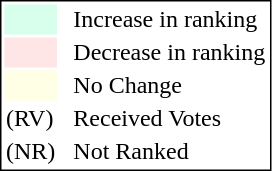<table style="border:1px solid black;">
<tr>
<td style="background:#D8FFEB; width:20px;"></td>
<td> </td>
<td>Increase in ranking</td>
</tr>
<tr>
<td style="background:#FFE6E6; width:20px;"></td>
<td> </td>
<td>Decrease in ranking</td>
</tr>
<tr>
<td style="background:#FFFFE6; width:20px;"></td>
<td> </td>
<td>No Change</td>
</tr>
<tr>
<td>(RV)</td>
<td> </td>
<td>Received Votes</td>
</tr>
<tr>
<td>(NR)</td>
<td> </td>
<td>Not Ranked</td>
</tr>
</table>
